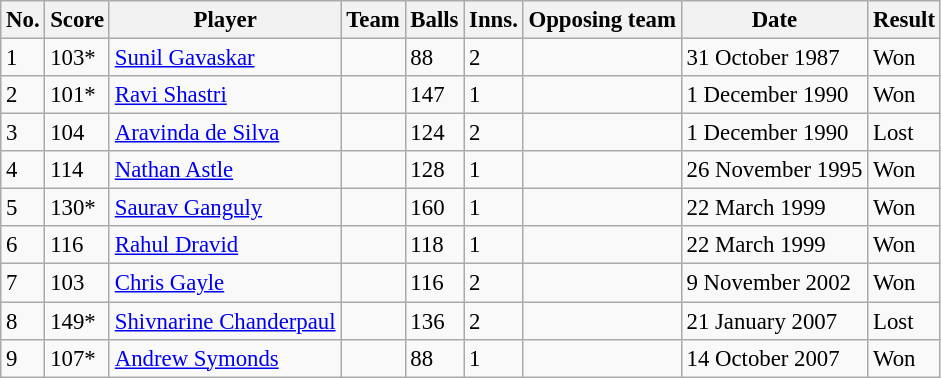<table class="wikitable sortable" style="font-size:95%">
<tr>
<th>No.</th>
<th>Score</th>
<th>Player</th>
<th>Team</th>
<th>Balls</th>
<th>Inns.</th>
<th>Opposing team</th>
<th>Date</th>
<th>Result</th>
</tr>
<tr>
<td>1</td>
<td>103*</td>
<td><a href='#'>Sunil Gavaskar</a></td>
<td></td>
<td>88</td>
<td>2</td>
<td></td>
<td>31 October 1987</td>
<td>Won</td>
</tr>
<tr>
<td>2</td>
<td>101*</td>
<td><a href='#'>Ravi Shastri</a></td>
<td></td>
<td>147</td>
<td>1</td>
<td></td>
<td>1 December 1990</td>
<td>Won</td>
</tr>
<tr>
<td>3</td>
<td>104</td>
<td><a href='#'>Aravinda de Silva</a></td>
<td></td>
<td>124</td>
<td>2</td>
<td></td>
<td>1 December 1990</td>
<td>Lost</td>
</tr>
<tr>
<td>4</td>
<td>114</td>
<td><a href='#'>Nathan Astle</a></td>
<td></td>
<td>128</td>
<td>1</td>
<td></td>
<td>26 November 1995</td>
<td>Won</td>
</tr>
<tr>
<td>5</td>
<td>130*</td>
<td><a href='#'>Saurav Ganguly</a></td>
<td></td>
<td>160</td>
<td>1</td>
<td></td>
<td>22 March 1999</td>
<td>Won</td>
</tr>
<tr>
<td>6</td>
<td>116</td>
<td><a href='#'>Rahul Dravid</a></td>
<td></td>
<td>118</td>
<td>1</td>
<td></td>
<td>22 March 1999</td>
<td>Won</td>
</tr>
<tr>
<td>7</td>
<td>103</td>
<td><a href='#'>Chris Gayle</a></td>
<td></td>
<td>116</td>
<td>2</td>
<td></td>
<td>9 November 2002</td>
<td>Won</td>
</tr>
<tr>
<td>8</td>
<td>149*</td>
<td><a href='#'>Shivnarine Chanderpaul</a></td>
<td></td>
<td>136</td>
<td>2</td>
<td></td>
<td>21 January 2007</td>
<td>Lost</td>
</tr>
<tr>
<td>9</td>
<td>107*</td>
<td><a href='#'>Andrew Symonds</a></td>
<td></td>
<td>88</td>
<td>1</td>
<td></td>
<td>14 October 2007</td>
<td>Won</td>
</tr>
</table>
